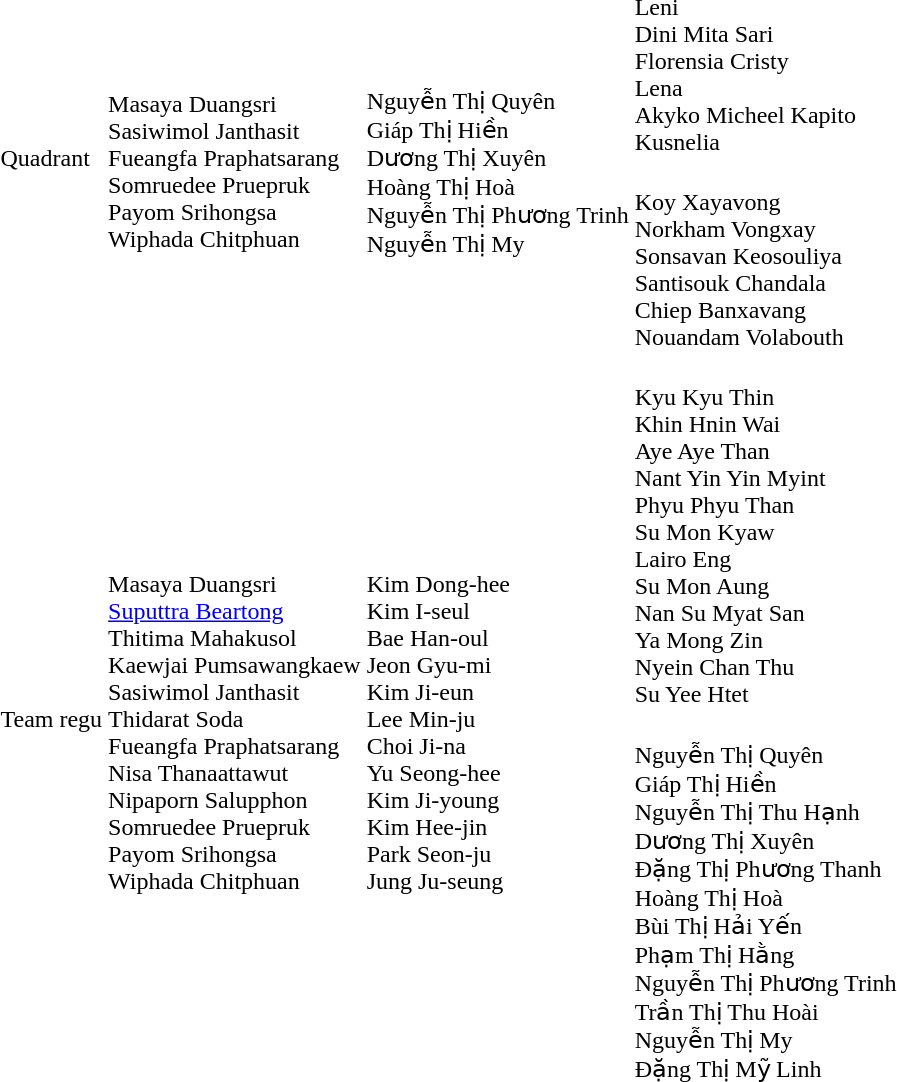<table>
<tr>
<td rowspan=2>Quadrant<br></td>
<td rowspan=2><br>Masaya Duangsri<br>Sasiwimol Janthasit<br>Fueangfa Praphatsarang<br>Somruedee Pruepruk<br>Payom Srihongsa<br>Wiphada Chitphuan</td>
<td rowspan=2><br>Nguyễn Thị Quyên<br>Giáp Thị Hiền<br>Dương Thị Xuyên<br>Hoàng Thị Hoà<br>Nguyễn Thị Phương Trinh<br>Nguyễn Thị My</td>
<td><br>Leni<br>Dini Mita Sari<br>Florensia Cristy<br>Lena<br>Akyko Micheel Kapito<br>Kusnelia</td>
</tr>
<tr>
<td><br>Koy Xayavong<br>Norkham Vongxay<br>Sonsavan Keosouliya<br>Santisouk Chandala<br>Chiep Banxavang<br>Nouandam Volabouth</td>
</tr>
<tr>
<td rowspan=2>Team regu<br></td>
<td rowspan=2><br>Masaya Duangsri<br><a href='#'>Suputtra Beartong</a><br>Thitima Mahakusol<br>Kaewjai Pumsawangkaew<br>Sasiwimol Janthasit<br>Thidarat Soda<br>Fueangfa Praphatsarang<br>Nisa Thanaattawut<br>Nipaporn Salupphon<br>Somruedee Pruepruk<br>Payom Srihongsa<br>Wiphada Chitphuan</td>
<td rowspan=2><br>Kim Dong-hee<br>Kim I-seul<br>Bae Han-oul<br>Jeon Gyu-mi<br>Kim Ji-eun<br>Lee Min-ju<br>Choi Ji-na<br>Yu Seong-hee<br>Kim Ji-young<br>Kim Hee-jin<br>Park Seon-ju<br>Jung Ju-seung</td>
<td><br>Kyu Kyu Thin<br>Khin Hnin Wai<br>Aye Aye Than<br>Nant Yin Yin Myint<br>Phyu Phyu Than<br>Su Mon Kyaw<br>Lairo Eng<br>Su Mon Aung<br>Nan Su Myat San<br>Ya Mong Zin<br>Nyein Chan Thu<br>Su Yee Htet</td>
</tr>
<tr>
<td><br>Nguyễn Thị Quyên<br>Giáp Thị Hiền<br>Nguyễn Thị Thu Hạnh<br>Dương Thị Xuyên<br>Đặng Thị Phương Thanh<br>Hoàng Thị Hoà<br>Bùi Thị Hải Yến<br>Phạm Thị Hằng<br>Nguyễn Thị Phương Trinh<br>Trần Thị Thu Hoài<br>Nguyễn Thị My<br>Đặng Thị Mỹ Linh</td>
</tr>
</table>
